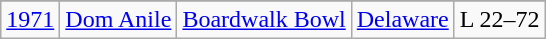<table class="wikitable" style="text-align:center">
<tr>
</tr>
<tr>
<td><a href='#'>1971</a></td>
<td><a href='#'>Dom Anile</a></td>
<td><a href='#'>Boardwalk Bowl</a></td>
<td><a href='#'>Delaware</a></td>
<td>L 22–72</td>
</tr>
</table>
